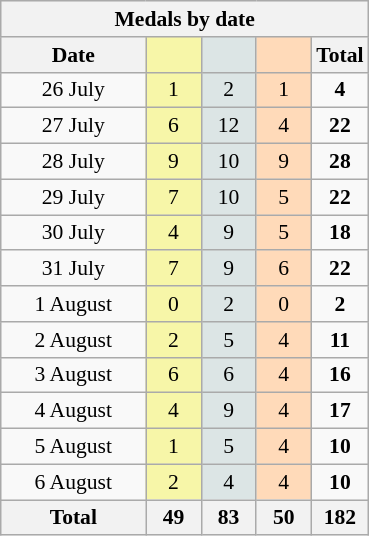<table class="wikitable" style="font-size:90%; text-align:center;">
<tr style="background:#efefef;">
<th colspan=5><strong>Medals by date</strong></th>
</tr>
<tr>
<th width=90><strong>Date</strong></th>
<th width=30 style="background:#F7F6A8;"></th>
<th width=30 style="background:#DCE5E5;"></th>
<th width=30 style="background:#FFDAB9;"></th>
<th width=30><strong>Total</strong></th>
</tr>
<tr>
<td>26 July</td>
<td style="background:#F7F6A8;">1</td>
<td style="background:#DCE5E5;">2</td>
<td style="background:#FFDAB9;">1</td>
<td><strong>4</strong></td>
</tr>
<tr>
<td>27 July</td>
<td style="background:#F7F6A8;">6</td>
<td style="background:#DCE5E5;">12</td>
<td style="background:#FFDAB9;">4</td>
<td><strong>22</strong></td>
</tr>
<tr>
<td>28 July</td>
<td style="background:#F7F6A8;">9</td>
<td style="background:#DCE5E5;">10</td>
<td style="background:#FFDAB9;">9</td>
<td><strong>28</strong></td>
</tr>
<tr>
<td>29 July</td>
<td style="background:#F7F6A8;">7</td>
<td style="background:#DCE5E5;">10</td>
<td style="background:#FFDAB9;">5</td>
<td><strong>22</strong></td>
</tr>
<tr>
<td>30 July</td>
<td style="background:#F7F6A8;">4</td>
<td style="background:#DCE5E5;">9</td>
<td style="background:#FFDAB9;">5</td>
<td><strong>18</strong></td>
</tr>
<tr>
<td>31 July</td>
<td style="background:#F7F6A8;">7</td>
<td style="background:#DCE5E5;">9</td>
<td style="background:#FFDAB9;">6</td>
<td><strong>22</strong></td>
</tr>
<tr>
<td>1 August</td>
<td style="background:#F7F6A8;">0</td>
<td style="background:#DCE5E5;">2</td>
<td style="background:#FFDAB9;">0</td>
<td><strong>2</strong></td>
</tr>
<tr>
<td>2 August</td>
<td style="background:#F7F6A8;">2</td>
<td style="background:#DCE5E5;">5</td>
<td style="background:#FFDAB9;">4</td>
<td><strong>11</strong></td>
</tr>
<tr>
<td>3 August</td>
<td style="background:#F7F6A8;">6</td>
<td style="background:#DCE5E5;">6</td>
<td style="background:#FFDAB9;">4</td>
<td><strong>16</strong></td>
</tr>
<tr>
<td>4 August</td>
<td style="background:#F7F6A8;">4</td>
<td style="background:#DCE5E5;">9</td>
<td style="background:#FFDAB9;">4</td>
<td><strong>17</strong></td>
</tr>
<tr>
<td>5 August</td>
<td style="background:#F7F6A8;">1</td>
<td style="background:#DCE5E5;">5</td>
<td style="background:#FFDAB9;">4</td>
<td><strong>10</strong></td>
</tr>
<tr>
<td>6 August</td>
<td style="background:#F7F6A8;">2</td>
<td style="background:#DCE5E5;">4</td>
<td style="background:#FFDAB9;">4</td>
<td><strong>10</strong></td>
</tr>
<tr>
<th><strong>Total</strong></th>
<th><strong>49</strong></th>
<th><strong>83</strong></th>
<th><strong>50</strong></th>
<th><strong>182</strong></th>
</tr>
</table>
